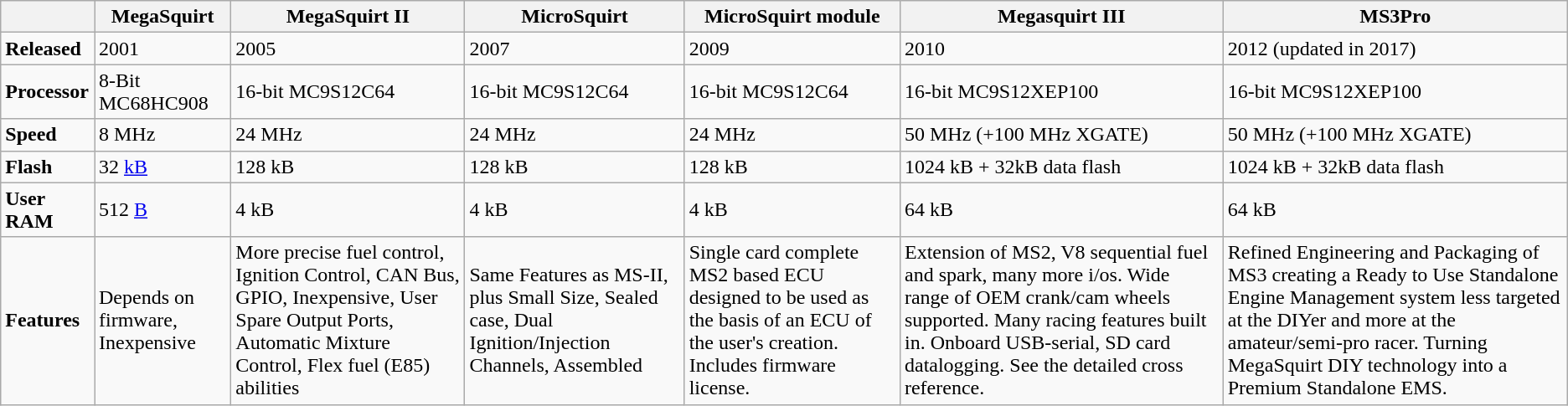<table class=wikitable>
<tr>
<th></th>
<th>MegaSquirt</th>
<th>MegaSquirt II</th>
<th>MicroSquirt</th>
<th>MicroSquirt module</th>
<th>Megasquirt III</th>
<th>MS3Pro</th>
</tr>
<tr>
<td><strong>Released</strong></td>
<td>2001</td>
<td>2005</td>
<td>2007</td>
<td>2009</td>
<td>2010</td>
<td>2012 (updated in 2017)</td>
</tr>
<tr>
<td><strong>Processor</strong></td>
<td>8-Bit MC68HC908</td>
<td>16-bit MC9S12C64</td>
<td>16-bit MC9S12C64</td>
<td>16-bit MC9S12C64</td>
<td>16-bit MC9S12XEP100</td>
<td>16-bit MC9S12XEP100</td>
</tr>
<tr>
<td><strong>Speed</strong></td>
<td>8 MHz</td>
<td>24 MHz</td>
<td>24 MHz</td>
<td>24 MHz</td>
<td>50 MHz (+100 MHz XGATE)</td>
<td>50 MHz (+100 MHz XGATE)</td>
</tr>
<tr>
<td><strong>Flash</strong></td>
<td>32 <a href='#'>kB</a></td>
<td>128 kB</td>
<td>128 kB</td>
<td>128 kB</td>
<td>1024 kB + 32kB data flash</td>
<td>1024 kB + 32kB data flash</td>
</tr>
<tr>
<td><strong>User RAM</strong></td>
<td>512 <a href='#'>B</a></td>
<td>4 kB</td>
<td>4 kB</td>
<td>4 kB</td>
<td>64 kB</td>
<td>64 kB</td>
</tr>
<tr>
<td><strong>Features</strong></td>
<td>Depends on firmware, Inexpensive</td>
<td>More precise fuel control, Ignition Control, CAN Bus, GPIO, Inexpensive, User Spare Output Ports, Automatic Mixture Control, Flex fuel (E85) abilities</td>
<td>Same Features as MS-II, plus Small Size, Sealed case, Dual Ignition/Injection Channels, Assembled</td>
<td>Single card complete MS2 based ECU designed to be used as the basis of an ECU of the user's creation. Includes firmware license.</td>
<td>Extension of MS2, V8 sequential fuel and spark, many more i/os. Wide range of OEM crank/cam wheels supported. Many racing features built in. Onboard USB-serial, SD card datalogging. See the detailed cross reference.</td>
<td>Refined Engineering and Packaging of MS3 creating a Ready to Use Standalone Engine Management system less targeted at the DIYer and more at the amateur/semi-pro racer.  Turning MegaSquirt DIY technology into a Premium Standalone EMS.</td>
</tr>
</table>
